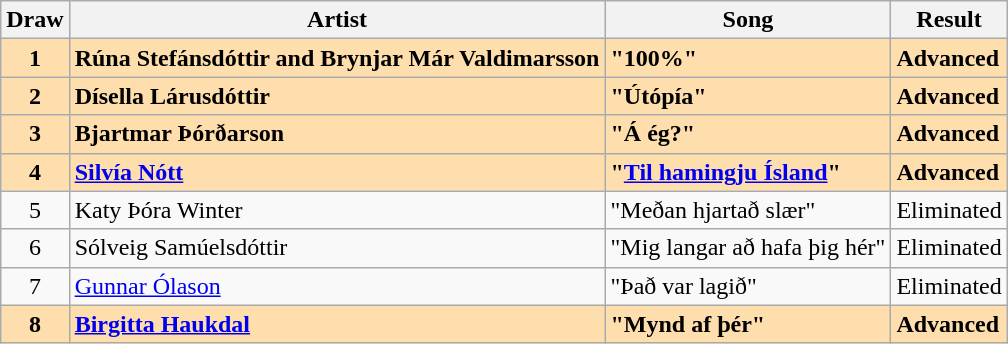<table class="sortable wikitable" style="margin: 1em auto 1em auto; text-align:center">
<tr>
<th>Draw</th>
<th>Artist</th>
<th>Song</th>
<th>Result</th>
</tr>
<tr style="font-weight:bold; background:#FFDEAD;">
<td>1</td>
<td align="left">Rúna Stefánsdóttir and Brynjar Már Valdimarsson</td>
<td align="left">"100%"</td>
<td align="left">Advanced</td>
</tr>
<tr style="font-weight:bold; background:#FFDEAD;">
<td>2</td>
<td align="left">Dísella Lárusdóttir</td>
<td align="left">"Útópía"</td>
<td align="left">Advanced</td>
</tr>
<tr style="font-weight:bold; background:#FFDEAD;">
<td>3</td>
<td align="left">Bjartmar Þórðarson</td>
<td align="left">"Á ég?"</td>
<td align="left">Advanced</td>
</tr>
<tr style="font-weight:bold; background:#FFDEAD;">
<td>4</td>
<td align="left"><a href='#'>Silvía Nótt</a></td>
<td align="left">"<a href='#'>Til hamingju Ísland</a>"</td>
<td align="left">Advanced</td>
</tr>
<tr>
<td>5</td>
<td align="left">Katy Þóra Winter</td>
<td align="left">"Meðan hjartað slær"</td>
<td align="left">Eliminated</td>
</tr>
<tr>
<td>6</td>
<td align="left">Sólveig Samúelsdóttir</td>
<td align="left">"Mig langar að hafa þig hér"</td>
<td align="left">Eliminated</td>
</tr>
<tr>
<td>7</td>
<td align="left"><a href='#'>Gunnar Ólason</a></td>
<td align="left">"Það var lagið"</td>
<td align="left">Eliminated</td>
</tr>
<tr style="font-weight:bold; background:#FFDEAD;">
<td>8</td>
<td align="left"><a href='#'>Birgitta Haukdal</a></td>
<td align="left">"Mynd af þér"</td>
<td align="left">Advanced</td>
</tr>
</table>
